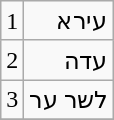<table class="wikitable" style= "text-align:right">
<tr>
<td>1</td>
<td>עירא</td>
</tr>
<tr>
<td>2</td>
<td>עדה</td>
</tr>
<tr>
<td>3</td>
<td>לשר ער</td>
</tr>
<tr>
</tr>
</table>
